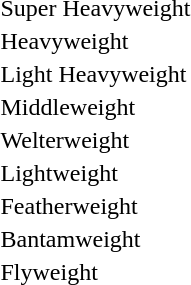<table>
<tr>
<td>Super Heavyweight</td>
<td></td>
<td></td>
<td></td>
<td></td>
</tr>
<tr>
<td>Heavyweight</td>
<td></td>
<td></td>
<td></td>
<td></td>
</tr>
<tr>
<td>Light Heavyweight</td>
<td></td>
<td></td>
<td></td>
<td></td>
</tr>
<tr>
<td>Middleweight</td>
<td></td>
<td></td>
<td></td>
<td></td>
</tr>
<tr>
<td>Welterweight</td>
<td></td>
<td></td>
<td></td>
<td></td>
</tr>
<tr>
<td>Lightweight</td>
<td></td>
<td></td>
<td></td>
<td></td>
</tr>
<tr>
<td>Featherweight</td>
<td></td>
<td></td>
<td></td>
<td></td>
</tr>
<tr>
<td>Bantamweight</td>
<td></td>
<td></td>
<td></td>
<td></td>
</tr>
<tr>
<td>Flyweight</td>
<td></td>
<td></td>
<td></td>
<td></td>
</tr>
</table>
